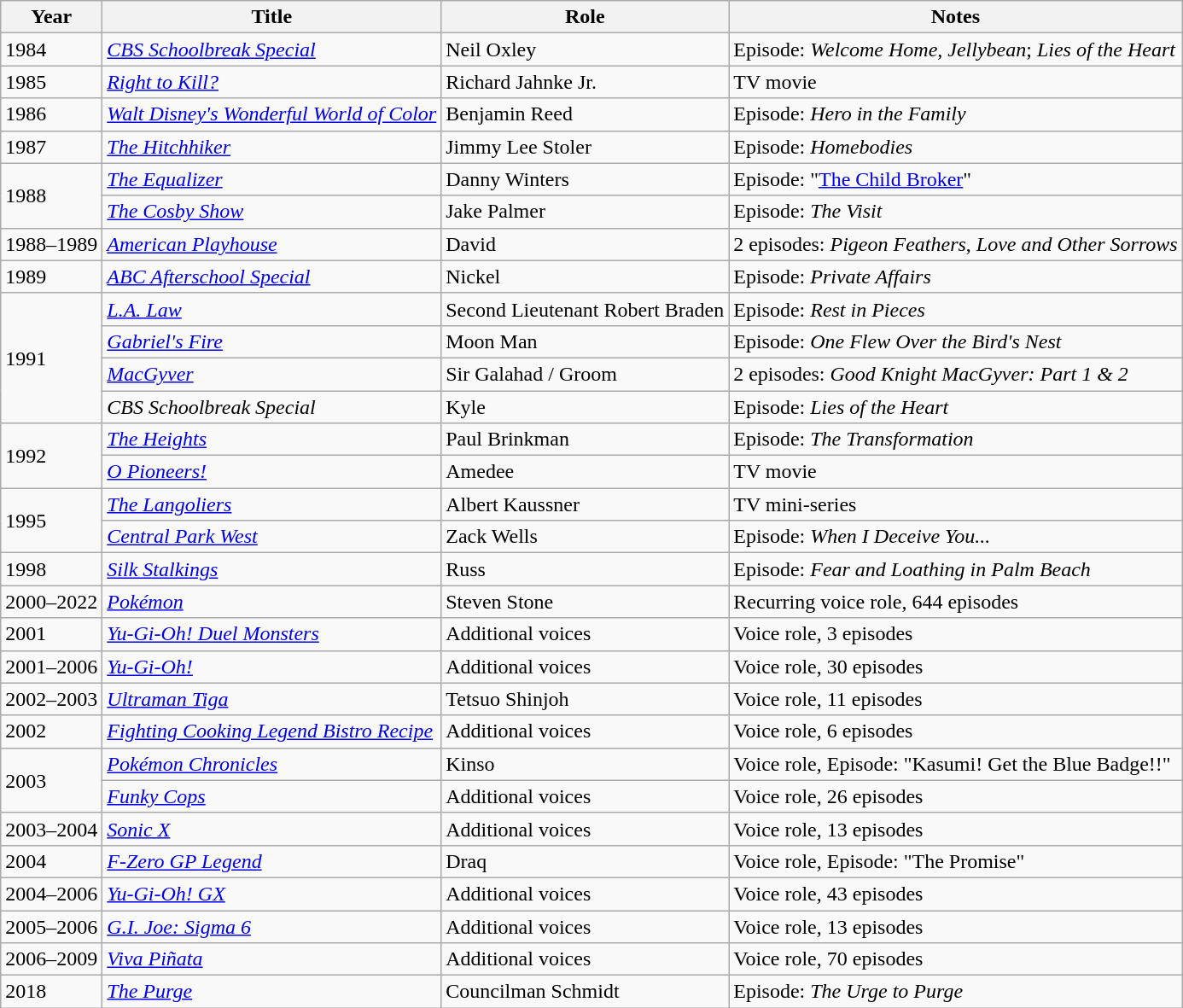<table class="wikitable sortable">
<tr>
<th>Year</th>
<th>Title</th>
<th>Role</th>
<th class="unsortable">Notes</th>
</tr>
<tr>
<td>1984</td>
<td><em><a href='#'>CBS Schoolbreak Special</a></em></td>
<td>Neil Oxley</td>
<td>Episode: <em>Welcome Home, Jellybean</em>; <em>Lies of the Heart</em></td>
</tr>
<tr>
<td>1985</td>
<td><em><a href='#'>Right to Kill?</a></em></td>
<td>Richard Jahnke Jr.</td>
<td>TV movie</td>
</tr>
<tr>
<td>1986</td>
<td><em><a href='#'>Walt Disney's Wonderful World of Color</a></em></td>
<td>Benjamin Reed</td>
<td>Episode: <em>Hero in the Family</em></td>
</tr>
<tr>
<td>1987</td>
<td><em><a href='#'>The Hitchhiker</a></em></td>
<td>Jimmy Lee Stoler</td>
<td>Episode: <em>Homebodies</em></td>
</tr>
<tr>
<td rowspan="2">1988</td>
<td><em><a href='#'>The Equalizer</a></em></td>
<td>Danny Winters</td>
<td>Episode: "<a href='#'>The Child Broker</a>"</td>
</tr>
<tr>
<td><em><a href='#'>The Cosby Show</a></em></td>
<td>Jake Palmer</td>
<td>Episode: <em>The Visit</em></td>
</tr>
<tr>
<td>1988–1989</td>
<td><em><a href='#'>American Playhouse</a></em></td>
<td>David</td>
<td>2 episodes: <em>Pigeon Feathers</em>, <em>Love and Other Sorrows</em></td>
</tr>
<tr>
<td>1989</td>
<td><em><a href='#'>ABC Afterschool Special</a></em></td>
<td>Nickel</td>
<td>Episode: <em>Private Affairs</em></td>
</tr>
<tr>
<td rowspan="4">1991</td>
<td><em><a href='#'>L.A. Law</a></em></td>
<td>Second Lieutenant Robert Braden</td>
<td>Episode: <em>Rest in Pieces</em></td>
</tr>
<tr>
<td><em><a href='#'>Gabriel's Fire</a></em></td>
<td>Moon Man</td>
<td>Episode: <em>One Flew Over the Bird's Nest</em></td>
</tr>
<tr>
<td><em><a href='#'>MacGyver</a></em></td>
<td>Sir Galahad / Groom</td>
<td>2 episodes: <em>Good Knight MacGyver: Part 1 & 2</em></td>
</tr>
<tr>
<td><em>CBS Schoolbreak Special</em></td>
<td>Kyle</td>
<td>Episode: <em>Lies of the Heart</em></td>
</tr>
<tr>
<td rowspan="2">1992</td>
<td><em><a href='#'>The Heights</a></em></td>
<td>Paul Brinkman</td>
<td>Episode: <em>The Transformation</em></td>
</tr>
<tr>
<td><em><a href='#'>O Pioneers!</a></em></td>
<td>Amedee</td>
<td>TV movie</td>
</tr>
<tr>
<td rowspan="2">1995</td>
<td><em><a href='#'>The Langoliers</a></em></td>
<td>Albert Kaussner</td>
<td>TV mini-series</td>
</tr>
<tr>
<td><em><a href='#'>Central Park West</a></em></td>
<td>Zack Wells</td>
<td>Episode: <em>When I Deceive You...</em></td>
</tr>
<tr>
<td>1998</td>
<td><em><a href='#'>Silk Stalkings</a></em></td>
<td>Russ</td>
<td>Episode: <em>Fear and Loathing in Palm Beach</em></td>
</tr>
<tr>
<td>2000–2022</td>
<td><em><a href='#'>Pokémon</a></em></td>
<td>Steven Stone</td>
<td>Recurring voice role, 644 episodes</td>
</tr>
<tr>
<td>2001</td>
<td><em><a href='#'>Yu-Gi-Oh! Duel Monsters</a></em></td>
<td>Additional voices</td>
<td>Voice role, 3 episodes</td>
</tr>
<tr>
<td>2001–2006</td>
<td><em><a href='#'>Yu-Gi-Oh!</a></em></td>
<td>Additional voices</td>
<td>Voice role, 30 episodes</td>
</tr>
<tr>
<td>2002–2003</td>
<td><em><a href='#'>Ultraman Tiga</a></em></td>
<td>Tetsuo Shinjoh</td>
<td>Voice role, 11 episodes</td>
</tr>
<tr>
<td>2002</td>
<td><em><a href='#'>Fighting Cooking Legend Bistro Recipe</a></em></td>
<td>Additional voices</td>
<td>Voice role, 6 episodes</td>
</tr>
<tr>
<td rowspan="2">2003</td>
<td><em><a href='#'>Pokémon Chronicles</a></em></td>
<td>Kinso</td>
<td>Voice role, Episode: "Kasumi! Get the Blue Badge!!"</td>
</tr>
<tr>
<td><em><a href='#'>Funky Cops</a></em></td>
<td>Additional voices</td>
<td>Voice role, 26 episodes</td>
</tr>
<tr>
<td>2003–2004</td>
<td><em><a href='#'>Sonic X</a></em></td>
<td>Additional voices</td>
<td>Voice role, 13 episodes</td>
</tr>
<tr>
<td>2004</td>
<td><em><a href='#'>F-Zero GP Legend</a></em></td>
<td>Draq</td>
<td>Voice role, Episode: "The Promise"</td>
</tr>
<tr>
<td>2004–2006</td>
<td><em><a href='#'>Yu-Gi-Oh! GX</a></em></td>
<td>Additional voices</td>
<td>Voice role, 43 episodes</td>
</tr>
<tr>
<td>2005–2006</td>
<td><em><a href='#'>G.I. Joe: Sigma 6</a></em></td>
<td>Additional voices</td>
<td>Voice role, 13 episodes</td>
</tr>
<tr>
<td>2006–2009</td>
<td><em><a href='#'>Viva Piñata</a></em></td>
<td>Additional voices</td>
<td>Voice role, 70 episodes</td>
</tr>
<tr>
<td>2018</td>
<td><em><a href='#'>The Purge</a></em></td>
<td>Councilman Schmidt</td>
<td>Episode: <em>The Urge to Purge</em></td>
</tr>
</table>
